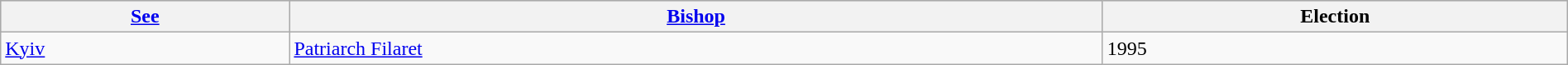<table class="wikitable sortable" width="100%">
<tr bgcolor="#cccccc">
<th><a href='#'>See</a></th>
<th><a href='#'>Bishop</a></th>
<th>Election</th>
</tr>
<tr>
<td><a href='#'>Kyiv</a></td>
<td><a href='#'>Patriarch Filaret</a></td>
<td>1995</td>
</tr>
</table>
